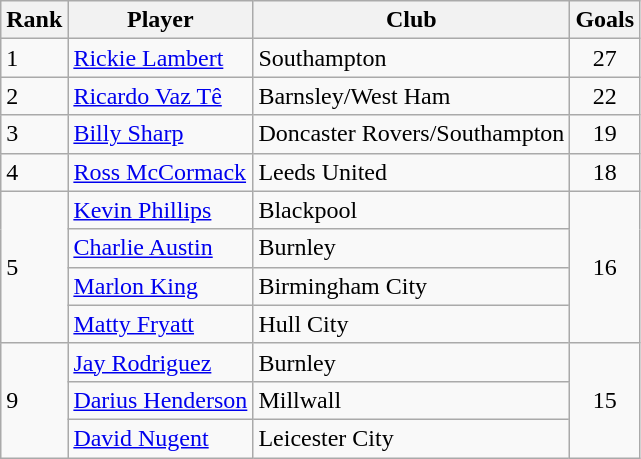<table class="wikitable">
<tr>
<th>Rank</th>
<th>Player</th>
<th>Club</th>
<th>Goals</th>
</tr>
<tr>
<td>1</td>
<td align="left"><a href='#'>Rickie Lambert</a></td>
<td align="left">Southampton</td>
<td style="text-align:center;">27</td>
</tr>
<tr>
<td>2</td>
<td align="left"><a href='#'>Ricardo Vaz Tê</a></td>
<td align="left">Barnsley/West Ham</td>
<td style="text-align:center;">22</td>
</tr>
<tr>
<td>3</td>
<td align="left"><a href='#'>Billy Sharp</a></td>
<td align="left">Doncaster Rovers/Southampton</td>
<td style="text-align:center;">19</td>
</tr>
<tr>
<td>4</td>
<td align="left"><a href='#'>Ross McCormack</a></td>
<td align="left">Leeds United</td>
<td style="text-align:center;">18</td>
</tr>
<tr>
<td rowspan="4">5</td>
<td align="left"><a href='#'>Kevin Phillips</a></td>
<td align="left">Blackpool</td>
<td rowspan="4" style="text-align:center;">16</td>
</tr>
<tr>
<td align="left"><a href='#'>Charlie Austin</a></td>
<td align="left">Burnley</td>
</tr>
<tr>
<td align="left"><a href='#'>Marlon King</a></td>
<td align="left">Birmingham City</td>
</tr>
<tr>
<td align="left"><a href='#'>Matty Fryatt</a></td>
<td align="left">Hull City</td>
</tr>
<tr>
<td rowspan="3">9</td>
<td align="left"><a href='#'>Jay Rodriguez</a></td>
<td align="left">Burnley</td>
<td rowspan="3" style="text-align:center;">15</td>
</tr>
<tr>
<td align="left"><a href='#'>Darius Henderson</a></td>
<td align="left">Millwall</td>
</tr>
<tr>
<td align="left"><a href='#'>David Nugent</a></td>
<td align="left">Leicester City</td>
</tr>
</table>
